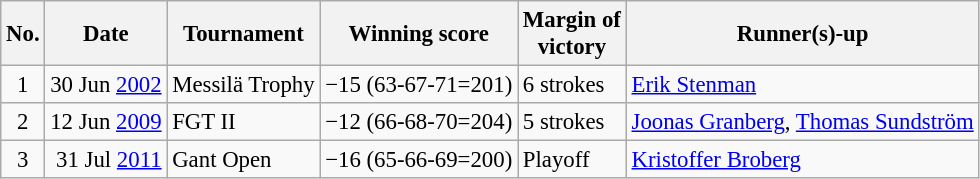<table class="wikitable" style="font-size:95%;">
<tr>
<th>No.</th>
<th>Date</th>
<th>Tournament</th>
<th>Winning score</th>
<th>Margin of<br>victory</th>
<th>Runner(s)-up</th>
</tr>
<tr>
<td align=center>1</td>
<td align=right>30 Jun <a href='#'>2002</a></td>
<td>Messilä Trophy</td>
<td>−15 (63-67-71=201)</td>
<td>6 strokes</td>
<td> <a href='#'>Erik Stenman</a></td>
</tr>
<tr>
<td align=center>2</td>
<td align=right>12 Jun <a href='#'>2009</a></td>
<td>FGT II</td>
<td>−12 (66-68-70=204)</td>
<td>5 strokes</td>
<td> <a href='#'>Joonas Granberg</a>,  <a href='#'>Thomas Sundström</a></td>
</tr>
<tr>
<td align=center>3</td>
<td align=right>31 Jul <a href='#'>2011</a></td>
<td>Gant Open</td>
<td>−16 (65-66-69=200)</td>
<td>Playoff</td>
<td> <a href='#'>Kristoffer Broberg</a></td>
</tr>
</table>
